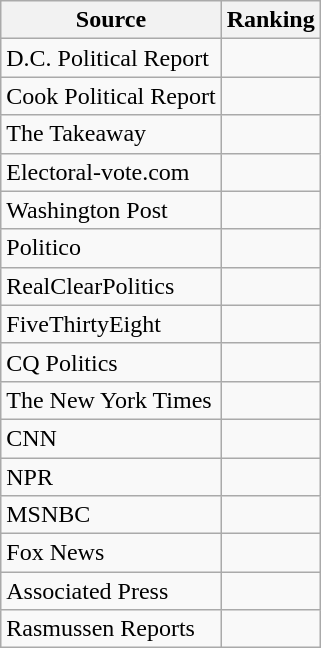<table class="wikitable">
<tr>
<th>Source</th>
<th>Ranking</th>
</tr>
<tr>
<td>D.C. Political Report</td>
<td></td>
</tr>
<tr>
<td>Cook Political Report</td>
<td></td>
</tr>
<tr>
<td>The Takeaway</td>
<td></td>
</tr>
<tr>
<td>Electoral-vote.com</td>
<td></td>
</tr>
<tr>
<td The Washington Post>Washington Post</td>
<td></td>
</tr>
<tr>
<td>Politico</td>
<td></td>
</tr>
<tr>
<td>RealClearPolitics</td>
<td></td>
</tr>
<tr>
<td>FiveThirtyEight</td>
<td></td>
</tr>
<tr>
<td>CQ Politics</td>
<td></td>
</tr>
<tr>
<td>The New York Times</td>
<td></td>
</tr>
<tr>
<td>CNN</td>
<td></td>
</tr>
<tr>
<td>NPR</td>
<td></td>
</tr>
<tr>
<td>MSNBC</td>
<td></td>
</tr>
<tr>
<td>Fox News</td>
<td></td>
</tr>
<tr>
<td>Associated Press</td>
<td></td>
</tr>
<tr>
<td>Rasmussen Reports</td>
<td></td>
</tr>
</table>
